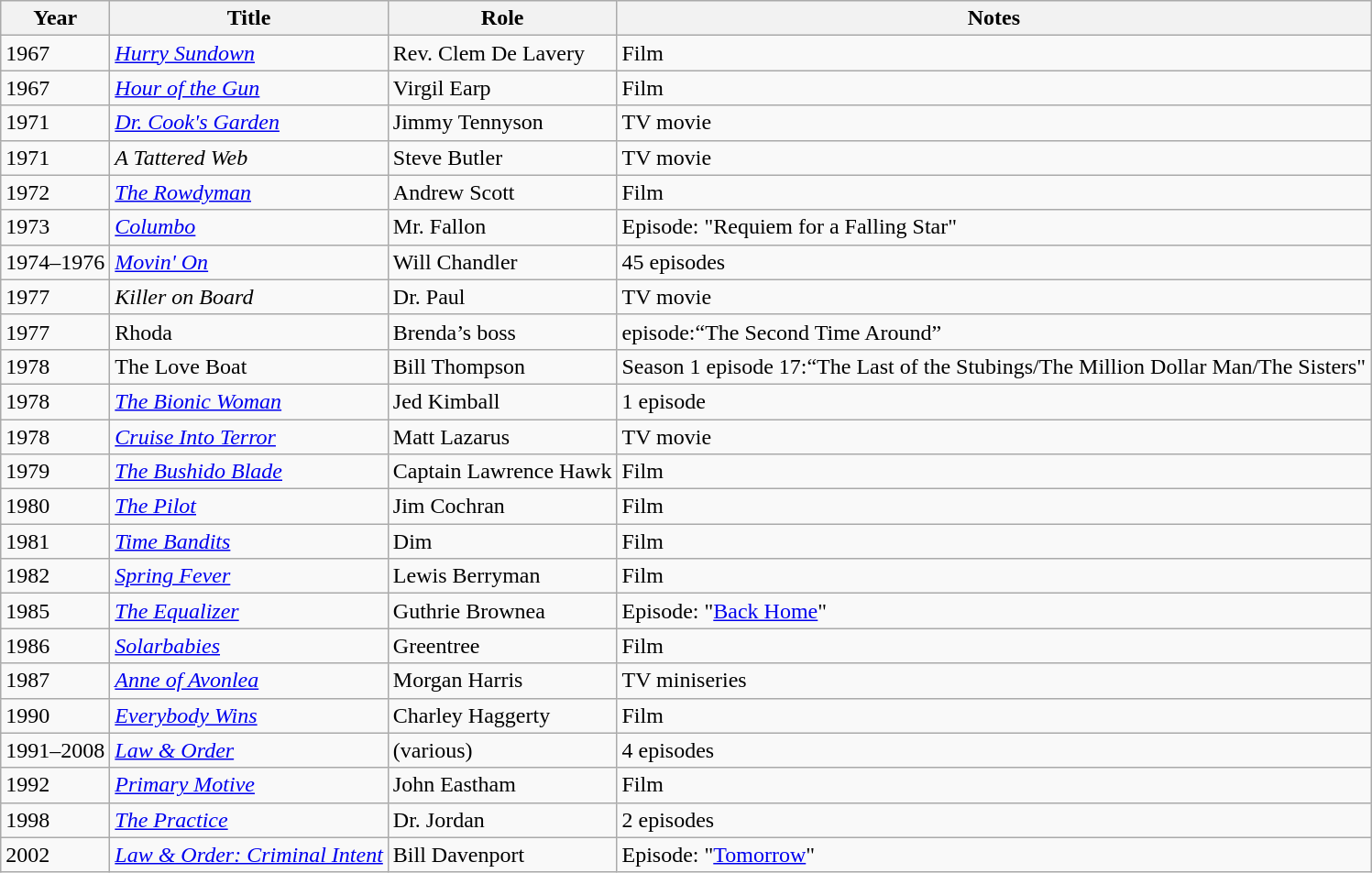<table class="wikitable sortable">
<tr>
<th>Year</th>
<th>Title</th>
<th>Role</th>
<th>Notes</th>
</tr>
<tr>
<td>1967</td>
<td><em><a href='#'>Hurry Sundown</a></em></td>
<td>Rev. Clem De Lavery</td>
<td>Film</td>
</tr>
<tr>
<td>1967</td>
<td><em><a href='#'>Hour of the Gun</a></em></td>
<td>Virgil Earp</td>
<td>Film</td>
</tr>
<tr>
<td>1971</td>
<td><em><a href='#'>Dr. Cook's Garden</a></em></td>
<td>Jimmy Tennyson</td>
<td>TV movie</td>
</tr>
<tr>
<td>1971</td>
<td><em>A Tattered Web</em></td>
<td>Steve Butler</td>
<td>TV movie</td>
</tr>
<tr>
<td>1972</td>
<td><em><a href='#'>The Rowdyman</a></em></td>
<td>Andrew Scott</td>
<td>Film</td>
</tr>
<tr>
<td>1973</td>
<td><em><a href='#'>Columbo</a></em></td>
<td>Mr. Fallon</td>
<td>Episode: "Requiem for a Falling Star"</td>
</tr>
<tr>
<td>1974–1976</td>
<td><em><a href='#'>Movin' On</a></em></td>
<td>Will Chandler</td>
<td>45 episodes</td>
</tr>
<tr>
<td>1977</td>
<td><em>Killer on Board</em></td>
<td>Dr. Paul</td>
<td>TV movie</td>
</tr>
<tr>
<td>1977</td>
<td>Rhoda</td>
<td>Brenda’s boss</td>
<td>episode:“The Second Time Around”</td>
</tr>
<tr>
<td>1978</td>
<td>The Love Boat</td>
<td>Bill Thompson</td>
<td>Season 1 episode 17:“The Last of the Stubings/The Million Dollar Man/The Sisters"</td>
</tr>
<tr>
<td>1978</td>
<td><em><a href='#'>The Bionic Woman</a></em></td>
<td>Jed Kimball</td>
<td>1 episode</td>
</tr>
<tr>
<td>1978</td>
<td><em><a href='#'>Cruise Into Terror</a></em></td>
<td>Matt Lazarus</td>
<td>TV movie</td>
</tr>
<tr>
<td>1979</td>
<td><em><a href='#'>The Bushido Blade</a></em></td>
<td>Captain Lawrence Hawk</td>
<td>Film</td>
</tr>
<tr>
<td>1980</td>
<td><em><a href='#'>The Pilot</a></em></td>
<td>Jim Cochran</td>
<td>Film</td>
</tr>
<tr>
<td>1981</td>
<td><em><a href='#'>Time Bandits</a></em></td>
<td>Dim</td>
<td>Film</td>
</tr>
<tr>
<td>1982</td>
<td><em><a href='#'>Spring Fever</a></em></td>
<td>Lewis Berryman</td>
<td>Film</td>
</tr>
<tr>
<td>1985</td>
<td><em><a href='#'>The Equalizer</a></em></td>
<td>Guthrie Brownea</td>
<td>Episode: "<a href='#'>Back Home</a>"</td>
</tr>
<tr>
<td>1986</td>
<td><em><a href='#'>Solarbabies</a></em></td>
<td>Greentree</td>
<td>Film</td>
</tr>
<tr>
<td>1987</td>
<td><em><a href='#'>Anne of Avonlea</a></em></td>
<td>Morgan Harris</td>
<td>TV miniseries</td>
</tr>
<tr>
<td>1990</td>
<td><em><a href='#'>Everybody Wins</a></em></td>
<td>Charley Haggerty</td>
<td>Film</td>
</tr>
<tr>
<td>1991–2008</td>
<td><em><a href='#'>Law & Order</a></em></td>
<td>(various)</td>
<td>4 episodes</td>
</tr>
<tr>
<td>1992</td>
<td><em><a href='#'>Primary Motive</a></em></td>
<td>John Eastham</td>
<td>Film</td>
</tr>
<tr>
<td>1998</td>
<td><em><a href='#'>The Practice</a></em></td>
<td>Dr. Jordan</td>
<td>2 episodes</td>
</tr>
<tr>
<td>2002</td>
<td><em><a href='#'>Law & Order: Criminal Intent</a></em></td>
<td>Bill Davenport</td>
<td>Episode: "<a href='#'>Tomorrow</a>"</td>
</tr>
</table>
